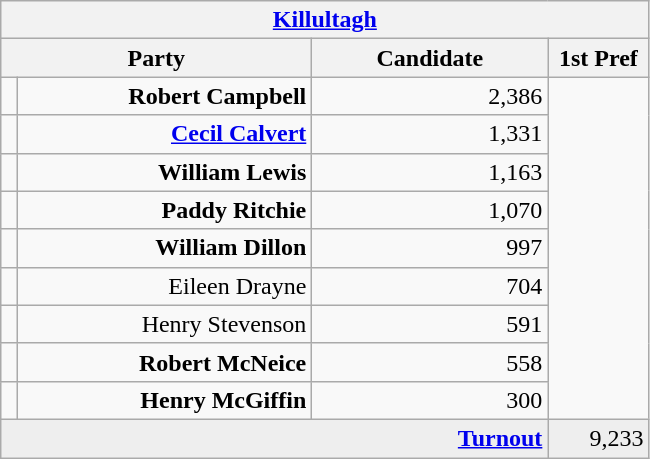<table class="wikitable">
<tr>
<th colspan="4" align="center"><a href='#'>Killultagh</a></th>
</tr>
<tr>
<th colspan="2" align="center" width=200>Party</th>
<th width=150>Candidate</th>
<th width=60>1st Pref</th>
</tr>
<tr>
<td></td>
<td align="right"><strong>Robert Campbell</strong></td>
<td align="right">2,386</td>
</tr>
<tr>
<td></td>
<td align="right"><strong><a href='#'>Cecil Calvert</a></strong></td>
<td align="right">1,331</td>
</tr>
<tr>
<td></td>
<td align="right"><strong>William Lewis</strong></td>
<td align="right">1,163</td>
</tr>
<tr>
<td></td>
<td align="right"><strong>Paddy Ritchie</strong></td>
<td align="right">1,070</td>
</tr>
<tr>
<td></td>
<td align="right"><strong>William Dillon</strong></td>
<td align="right">997</td>
</tr>
<tr>
<td></td>
<td align="right">Eileen Drayne</td>
<td align="right">704</td>
</tr>
<tr>
<td></td>
<td align="right">Henry Stevenson</td>
<td align="right">591</td>
</tr>
<tr>
<td></td>
<td align="right"><strong>Robert McNeice</strong></td>
<td align="right">558</td>
</tr>
<tr>
<td></td>
<td align="right"><strong>Henry McGiffin</strong></td>
<td align="right">300</td>
</tr>
<tr bgcolor="EEEEEE">
<td colspan=3 align="right"><strong><a href='#'>Turnout</a></strong></td>
<td align="right">9,233</td>
</tr>
</table>
